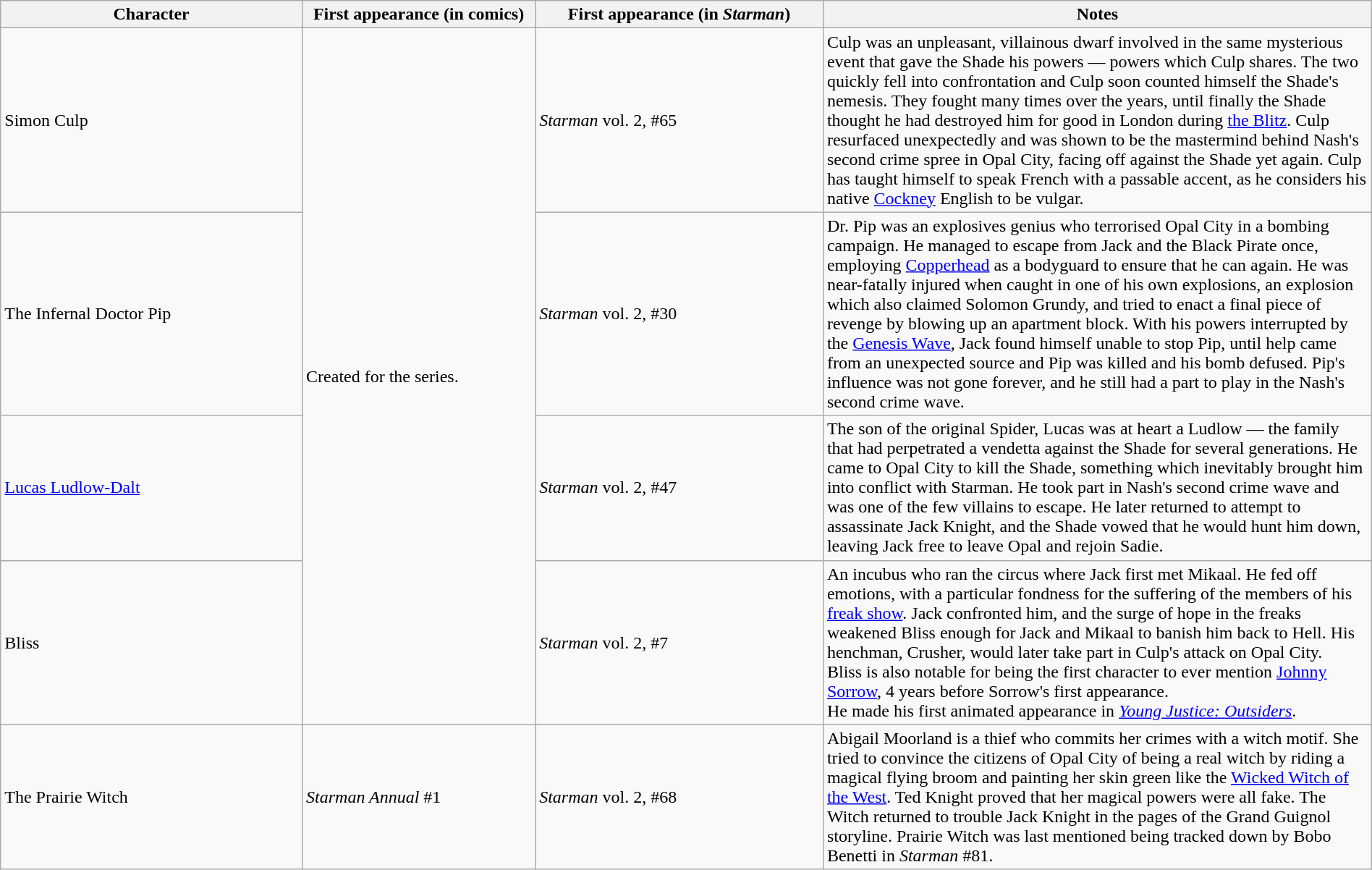<table class="wikitable" width=100%>
<tr>
<th width=22%>Character</th>
<th width=17%>First appearance (in comics)</th>
<th width=21%>First appearance (in <em>Starman</em>)</th>
<th width=40%>Notes</th>
</tr>
<tr>
<td>Simon Culp</td>
<td rowspan=4>Created for the series.</td>
<td><em>Starman</em> vol. 2, #65</td>
<td>Culp was an unpleasant, villainous dwarf involved in the same mysterious event that gave the Shade his powers — powers which Culp shares. The two quickly fell into confrontation and Culp soon counted himself the Shade's nemesis. They fought many times over the years, until finally the Shade thought he had destroyed him for good in London during <a href='#'>the Blitz</a>. Culp resurfaced unexpectedly and was shown to be the mastermind behind Nash's second crime spree in Opal City, facing off against the Shade yet again. Culp has taught himself to speak French with a passable accent, as he considers his native <a href='#'>Cockney</a> English to be vulgar.</td>
</tr>
<tr>
<td>The Infernal Doctor Pip</td>
<td><em>Starman</em> vol. 2, #30</td>
<td>Dr. Pip was an explosives genius who terrorised Opal City in a bombing campaign. He managed to escape from Jack and the Black Pirate once, employing <a href='#'>Copperhead</a> as a bodyguard to ensure that he can again. He was near-fatally injured when caught in one of his own explosions, an explosion which also claimed Solomon Grundy, and tried to enact a final piece of revenge by blowing up an apartment block. With his powers interrupted by the <a href='#'>Genesis Wave</a>, Jack found himself unable to stop Pip, until help came from an unexpected source and Pip was killed and his bomb defused. Pip's influence was not gone forever, and he still had a part to play in the Nash's second crime wave.</td>
</tr>
<tr>
<td><a href='#'>Lucas Ludlow-Dalt</a></td>
<td><em>Starman</em> vol. 2, #47</td>
<td>The son of the original Spider, Lucas was at heart a Ludlow — the family that had perpetrated a vendetta against the Shade for several generations. He came to Opal City to kill the Shade, something which inevitably brought him into conflict with Starman. He took part in Nash's second crime wave and was one of the few villains to escape. He later returned to attempt to assassinate Jack Knight, and the Shade vowed that he would hunt him down, leaving Jack free to leave Opal and rejoin Sadie.</td>
</tr>
<tr>
<td>Bliss</td>
<td><em>Starman</em> vol. 2, #7</td>
<td>An incubus who ran the circus where Jack first met Mikaal. He fed off emotions, with a particular fondness for the suffering of the members of his <a href='#'>freak show</a>. Jack confronted him, and the surge of hope in the freaks weakened Bliss enough for Jack and Mikaal to banish him back to Hell. His henchman, Crusher, would later take part in Culp's attack on Opal City.<br>Bliss is also notable for being the first character to ever mention <a href='#'>Johnny Sorrow</a>, 4 years before Sorrow's first appearance.<br>He made his first animated appearance in <em><a href='#'>Young Justice: Outsiders</a></em>.</td>
</tr>
<tr>
<td>The Prairie Witch</td>
<td><em>Starman Annual</em> #1</td>
<td><em>Starman</em> vol. 2, #68</td>
<td>Abigail Moorland is a thief who commits her crimes with a witch motif. She tried to convince the citizens of Opal City of being a real witch by riding a magical flying broom and painting her skin green like the <a href='#'>Wicked Witch of the West</a>. Ted Knight proved that her magical powers were all fake. The Witch returned to trouble Jack Knight in the pages of the Grand Guignol storyline. Prairie Witch was last mentioned being tracked down by Bobo Benetti in <em>Starman</em> #81.</td>
</tr>
</table>
